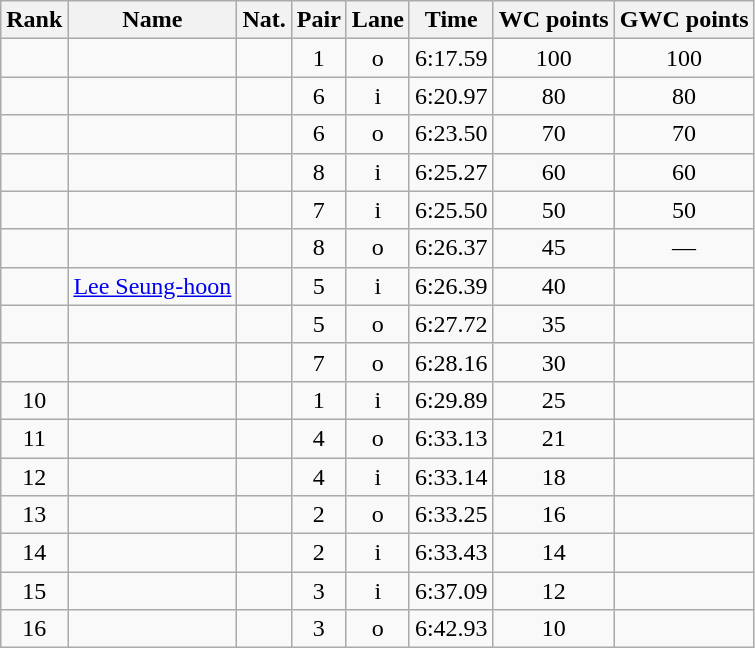<table class="wikitable sortable" style="text-align:center">
<tr>
<th>Rank</th>
<th>Name</th>
<th>Nat.</th>
<th>Pair</th>
<th>Lane</th>
<th>Time</th>
<th>WC points</th>
<th>GWC points</th>
</tr>
<tr>
<td></td>
<td align=left></td>
<td></td>
<td>1</td>
<td>o</td>
<td>6:17.59</td>
<td>100</td>
<td>100</td>
</tr>
<tr>
<td></td>
<td align=left></td>
<td></td>
<td>6</td>
<td>i</td>
<td>6:20.97</td>
<td>80</td>
<td>80</td>
</tr>
<tr>
<td></td>
<td align=left></td>
<td></td>
<td>6</td>
<td>o</td>
<td>6:23.50</td>
<td>70</td>
<td>70</td>
</tr>
<tr>
<td></td>
<td align=left></td>
<td></td>
<td>8</td>
<td>i</td>
<td>6:25.27</td>
<td>60</td>
<td>60</td>
</tr>
<tr>
<td></td>
<td align=left></td>
<td></td>
<td>7</td>
<td>i</td>
<td>6:25.50</td>
<td>50</td>
<td>50</td>
</tr>
<tr>
<td></td>
<td align=left></td>
<td></td>
<td>8</td>
<td>o</td>
<td>6:26.37</td>
<td>45</td>
<td>—</td>
</tr>
<tr>
<td></td>
<td align=left><a href='#'>Lee Seung-hoon</a></td>
<td></td>
<td>5</td>
<td>i</td>
<td>6:26.39</td>
<td>40</td>
<td></td>
</tr>
<tr>
<td></td>
<td align=left></td>
<td></td>
<td>5</td>
<td>o</td>
<td>6:27.72</td>
<td>35</td>
<td></td>
</tr>
<tr>
<td></td>
<td align=left></td>
<td></td>
<td>7</td>
<td>o</td>
<td>6:28.16</td>
<td>30</td>
<td></td>
</tr>
<tr>
<td>10</td>
<td align=left></td>
<td></td>
<td>1</td>
<td>i</td>
<td>6:29.89</td>
<td>25</td>
<td></td>
</tr>
<tr>
<td>11</td>
<td align=left></td>
<td></td>
<td>4</td>
<td>o</td>
<td>6:33.13</td>
<td>21</td>
<td></td>
</tr>
<tr>
<td>12</td>
<td align=left></td>
<td></td>
<td>4</td>
<td>i</td>
<td>6:33.14</td>
<td>18</td>
<td></td>
</tr>
<tr>
<td>13</td>
<td align=left></td>
<td></td>
<td>2</td>
<td>o</td>
<td>6:33.25</td>
<td>16</td>
<td></td>
</tr>
<tr>
<td>14</td>
<td align=left></td>
<td></td>
<td>2</td>
<td>i</td>
<td>6:33.43</td>
<td>14</td>
<td></td>
</tr>
<tr>
<td>15</td>
<td align=left></td>
<td></td>
<td>3</td>
<td>i</td>
<td>6:37.09</td>
<td>12</td>
<td></td>
</tr>
<tr>
<td>16</td>
<td align=left></td>
<td></td>
<td>3</td>
<td>o</td>
<td>6:42.93</td>
<td>10</td>
<td></td>
</tr>
</table>
